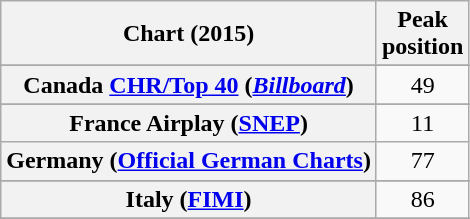<table class="wikitable plainrowheaders sortable" style="text-align:center">
<tr>
<th scope="col">Chart (2015)</th>
<th scope="col">Peak<br>position</th>
</tr>
<tr>
</tr>
<tr>
</tr>
<tr>
</tr>
<tr>
</tr>
<tr>
</tr>
<tr>
<th scope="row">Canada <a href='#'>CHR/Top 40</a> (<a href='#'><em>Billboard</em></a>)</th>
<td>49</td>
</tr>
<tr>
</tr>
<tr>
</tr>
<tr>
<th scope="row">France Airplay (<a href='#'>SNEP</a>)</th>
<td style="text-align:center;">11</td>
</tr>
<tr>
<th scope="row">Germany (<a href='#'>Official German Charts</a>)</th>
<td>77</td>
</tr>
<tr>
</tr>
<tr>
<th scope="row">Italy (<a href='#'>FIMI</a>)</th>
<td align="center">86</td>
</tr>
<tr>
</tr>
<tr>
</tr>
<tr>
</tr>
<tr>
</tr>
<tr>
</tr>
<tr>
</tr>
<tr>
</tr>
<tr>
</tr>
<tr>
</tr>
<tr>
</tr>
<tr>
</tr>
<tr>
</tr>
<tr>
</tr>
</table>
